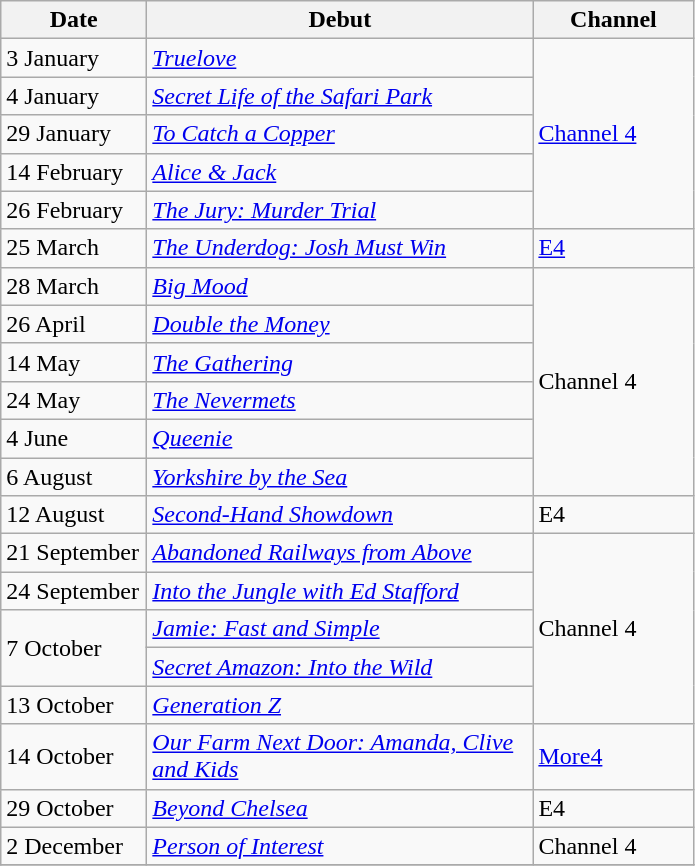<table class="wikitable">
<tr>
<th width=90>Date</th>
<th width=250>Debut</th>
<th width=100>Channel</th>
</tr>
<tr>
<td>3 January</td>
<td><em><a href='#'>Truelove</a></em></td>
<td rowspan="5"><a href='#'>Channel 4</a></td>
</tr>
<tr>
<td>4 January</td>
<td><em><a href='#'>Secret Life of the Safari Park</a></em></td>
</tr>
<tr>
<td>29 January</td>
<td><em><a href='#'>To Catch a Copper</a></em></td>
</tr>
<tr>
<td>14 February</td>
<td><em><a href='#'>Alice & Jack</a></em></td>
</tr>
<tr>
<td>26 February</td>
<td><em><a href='#'>The Jury: Murder Trial</a></em></td>
</tr>
<tr>
<td>25 March</td>
<td><em><a href='#'>The Underdog: Josh Must Win</a></em></td>
<td><a href='#'>E4</a></td>
</tr>
<tr>
<td>28 March</td>
<td><em><a href='#'>Big Mood</a></em></td>
<td rowspan="6">Channel 4</td>
</tr>
<tr>
<td>26 April</td>
<td><em><a href='#'>Double the Money</a></em></td>
</tr>
<tr>
<td>14 May</td>
<td><em><a href='#'>The Gathering</a></em></td>
</tr>
<tr>
<td>24 May</td>
<td><em><a href='#'>The Nevermets</a></em></td>
</tr>
<tr>
<td>4 June</td>
<td><em><a href='#'>Queenie</a></em></td>
</tr>
<tr>
<td>6 August</td>
<td><em><a href='#'>Yorkshire by the Sea</a></em></td>
</tr>
<tr>
<td>12 August</td>
<td><em><a href='#'>Second-Hand Showdown</a></em></td>
<td>E4</td>
</tr>
<tr>
<td>21 September</td>
<td><em><a href='#'>Abandoned Railways from Above</a></em></td>
<td rowspan="5">Channel 4</td>
</tr>
<tr>
<td>24 September</td>
<td><em><a href='#'>Into the Jungle with Ed Stafford</a></em></td>
</tr>
<tr>
<td rowspan="2">7 October</td>
<td><em><a href='#'>Jamie: Fast and Simple</a></em></td>
</tr>
<tr>
<td><em><a href='#'>Secret Amazon: Into the Wild</a></em></td>
</tr>
<tr>
<td>13 October</td>
<td><em><a href='#'>Generation Z</a></em></td>
</tr>
<tr>
<td>14 October</td>
<td><em><a href='#'>Our Farm Next Door: Amanda, Clive and Kids</a></em></td>
<td><a href='#'>More4</a></td>
</tr>
<tr>
<td>29 October</td>
<td><em><a href='#'>Beyond Chelsea</a></em></td>
<td>E4</td>
</tr>
<tr>
<td>2 December</td>
<td><em><a href='#'>Person of Interest</a></em></td>
<td>Channel 4</td>
</tr>
<tr>
</tr>
</table>
